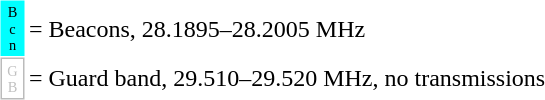<table cellspacing="1" cellpadding="2">
<tr>
<td align=center style="width:10px;background-color:cyan;font-size:60%;">B<br>c<br>n</td>
<td>= Beacons, 28.1895–28.2005 MHz</td>
</tr>
<tr>
<td align=center style="width:10px;background-color:white;font-size:60%;border:1px solid #BBB;color:silver;">G<br>B</td>
<td>= Guard band, 29.510–29.520 MHz, no transmissions</td>
</tr>
</table>
